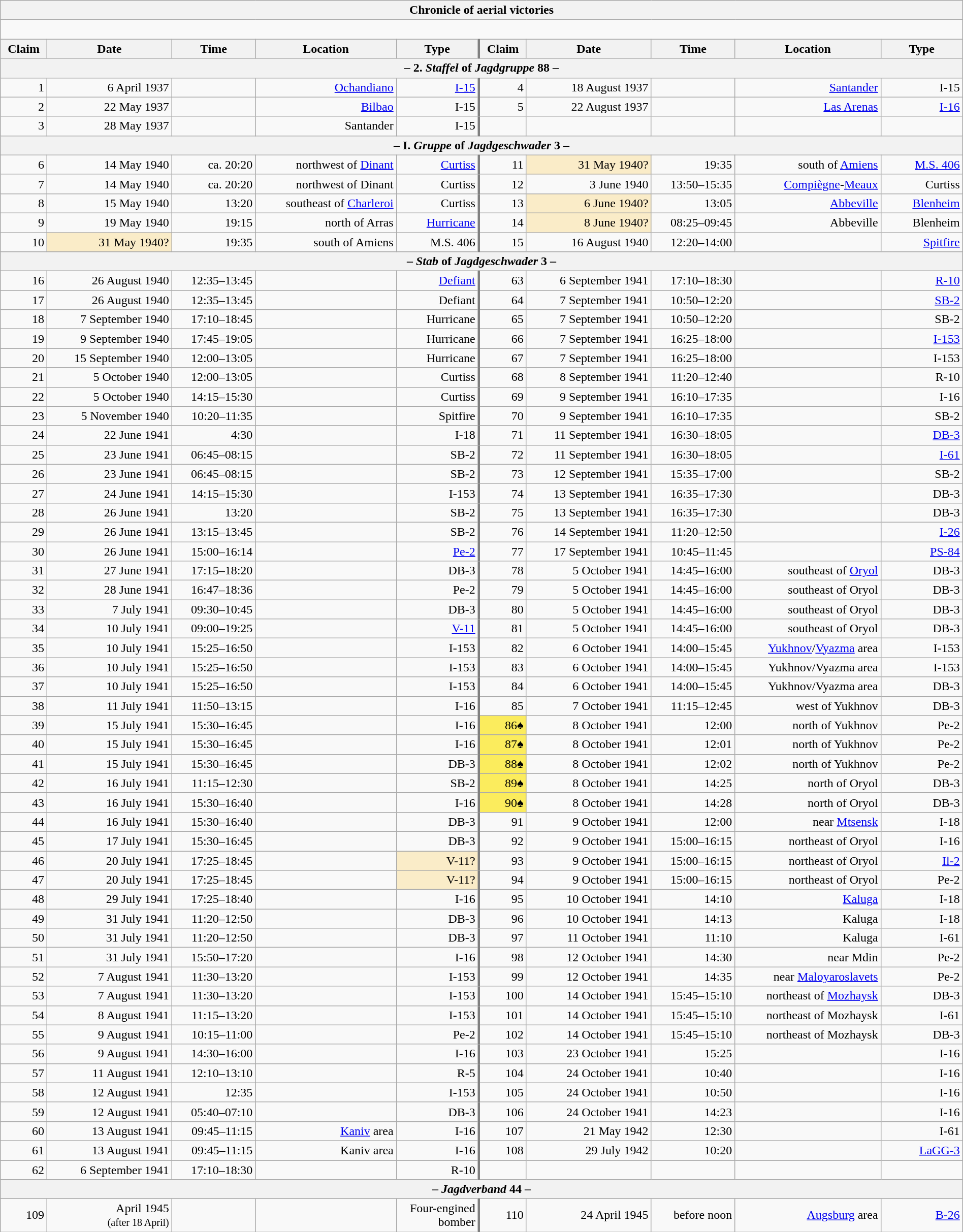<table class="wikitable plainrowheaders collapsible" style="margin-left: auto; margin-right: auto; border: none; text-align:right; width: 100%;">
<tr>
<th colspan="10">Chronicle of aerial victories</th>
</tr>
<tr>
<td colspan="10" style="text-align: left;"><br>
</td>
</tr>
<tr>
<th scope="col">Claim</th>
<th scope="col">Date</th>
<th scope="col">Time</th>
<th scope="col">Location</th>
<th scope="col" width="100px">Type</th>
<th scope="col" style="border-left: 3px solid grey;">Claim</th>
<th scope="col">Date</th>
<th scope="col">Time</th>
<th scope="col">Location</th>
<th scope="col" width="100px">Type</th>
</tr>
<tr>
<th colspan="10">– 2. <em>Staffel</em> of <em>Jagdgruppe</em> 88 –</th>
</tr>
<tr>
<td>1</td>
<td>6 April 1937</td>
<td></td>
<td><a href='#'>Ochandiano</a></td>
<td><a href='#'>I-15</a></td>
<td style="border-left: 3px solid grey;">4</td>
<td>18 August 1937</td>
<td></td>
<td><a href='#'>Santander</a></td>
<td>I-15</td>
</tr>
<tr>
<td>2</td>
<td>22 May 1937</td>
<td></td>
<td><a href='#'>Bilbao</a></td>
<td>I-15</td>
<td style="border-left: 3px solid grey;">5</td>
<td>22 August 1937</td>
<td></td>
<td><a href='#'>Las Arenas</a></td>
<td><a href='#'>I-16</a></td>
</tr>
<tr>
<td>3</td>
<td>28 May 1937</td>
<td></td>
<td>Santander</td>
<td>I-15</td>
<td style="border-left: 3px solid grey;"></td>
<td></td>
<td></td>
<td></td>
<td></td>
</tr>
<tr>
<th colspan="10">– I. <em>Gruppe</em> of <em>Jagdgeschwader</em> 3 –</th>
</tr>
<tr>
<td>6</td>
<td>14 May 1940</td>
<td>ca. 20:20</td>
<td>northwest of <a href='#'>Dinant</a></td>
<td><a href='#'>Curtiss</a></td>
<td style="border-left: 3px solid grey;">11</td>
<td style="background:#faecc8">31 May 1940?</td>
<td>19:35</td>
<td>south of <a href='#'>Amiens</a></td>
<td><a href='#'>M.S. 406</a></td>
</tr>
<tr>
<td>7</td>
<td>14 May 1940</td>
<td>ca. 20:20</td>
<td>northwest of Dinant</td>
<td>Curtiss</td>
<td style="border-left: 3px solid grey;">12</td>
<td>3 June 1940</td>
<td>13:50–15:35</td>
<td><a href='#'>Compiègne</a>-<a href='#'>Meaux</a></td>
<td>Curtiss</td>
</tr>
<tr>
<td>8</td>
<td>15 May 1940</td>
<td>13:20</td>
<td>southeast of <a href='#'>Charleroi</a></td>
<td>Curtiss</td>
<td style="border-left: 3px solid grey;">13</td>
<td style="background:#faecc8">6 June 1940?</td>
<td>13:05</td>
<td><a href='#'>Abbeville</a></td>
<td><a href='#'>Blenheim</a></td>
</tr>
<tr>
<td>9</td>
<td>19 May 1940</td>
<td>19:15</td>
<td>north of Arras</td>
<td><a href='#'>Hurricane</a></td>
<td style="border-left: 3px solid grey;">14</td>
<td style="background:#faecc8">8 June 1940?</td>
<td>08:25–09:45</td>
<td>Abbeville</td>
<td>Blenheim</td>
</tr>
<tr>
<td>10</td>
<td style="background:#faecc8">31 May 1940?</td>
<td>19:35</td>
<td>south of Amiens</td>
<td>M.S. 406</td>
<td style="border-left: 3px solid grey;">15</td>
<td>16 August 1940</td>
<td>12:20–14:00</td>
<td></td>
<td><a href='#'>Spitfire</a></td>
</tr>
<tr>
<th colspan="10">– <em>Stab</em> of <em>Jagdgeschwader</em> 3 –</th>
</tr>
<tr>
<td>16</td>
<td>26 August 1940</td>
<td>12:35–13:45</td>
<td></td>
<td><a href='#'>Defiant</a></td>
<td style="border-left: 3px solid grey;">63</td>
<td>6 September 1941</td>
<td>17:10–18:30</td>
<td></td>
<td><a href='#'>R-10</a></td>
</tr>
<tr>
<td>17</td>
<td>26 August 1940</td>
<td>12:35–13:45</td>
<td></td>
<td>Defiant</td>
<td style="border-left: 3px solid grey;">64</td>
<td>7 September 1941</td>
<td>10:50–12:20</td>
<td></td>
<td><a href='#'>SB-2</a></td>
</tr>
<tr>
<td>18</td>
<td>7 September 1940</td>
<td>17:10–18:45</td>
<td></td>
<td>Hurricane</td>
<td style="border-left: 3px solid grey;">65</td>
<td>7 September 1941</td>
<td>10:50–12:20</td>
<td></td>
<td>SB-2</td>
</tr>
<tr>
<td>19</td>
<td>9 September 1940</td>
<td>17:45–19:05</td>
<td></td>
<td>Hurricane</td>
<td style="border-left: 3px solid grey;">66</td>
<td>7 September 1941</td>
<td>16:25–18:00</td>
<td></td>
<td><a href='#'>I-153</a></td>
</tr>
<tr>
<td>20</td>
<td>15 September 1940</td>
<td>12:00–13:05</td>
<td></td>
<td>Hurricane</td>
<td style="border-left: 3px solid grey;">67</td>
<td>7 September 1941</td>
<td>16:25–18:00</td>
<td></td>
<td>I-153</td>
</tr>
<tr>
<td>21</td>
<td>5 October 1940</td>
<td>12:00–13:05</td>
<td></td>
<td>Curtiss</td>
<td style="border-left: 3px solid grey;">68</td>
<td>8 September 1941</td>
<td>11:20–12:40</td>
<td></td>
<td>R-10</td>
</tr>
<tr>
<td>22</td>
<td>5 October 1940</td>
<td>14:15–15:30</td>
<td></td>
<td>Curtiss</td>
<td style="border-left: 3px solid grey;">69</td>
<td>9 September 1941</td>
<td>16:10–17:35</td>
<td></td>
<td>I-16</td>
</tr>
<tr>
<td>23</td>
<td>5 November 1940</td>
<td>10:20–11:35</td>
<td></td>
<td>Spitfire</td>
<td style="border-left: 3px solid grey;">70</td>
<td>9 September 1941</td>
<td>16:10–17:35</td>
<td></td>
<td>SB-2</td>
</tr>
<tr>
<td>24</td>
<td>22 June 1941</td>
<td>4:30</td>
<td></td>
<td>I-18</td>
<td style="border-left: 3px solid grey;">71</td>
<td>11 September 1941</td>
<td>16:30–18:05</td>
<td></td>
<td><a href='#'>DB-3</a></td>
</tr>
<tr>
<td>25</td>
<td>23 June 1941</td>
<td>06:45–08:15</td>
<td></td>
<td>SB-2</td>
<td style="border-left: 3px solid grey;">72</td>
<td>11 September 1941</td>
<td>16:30–18:05</td>
<td></td>
<td><a href='#'>I-61</a></td>
</tr>
<tr>
<td>26</td>
<td>23 June 1941</td>
<td>06:45–08:15</td>
<td></td>
<td>SB-2</td>
<td style="border-left: 3px solid grey;">73</td>
<td>12 September 1941</td>
<td>15:35–17:00</td>
<td></td>
<td>SB-2</td>
</tr>
<tr>
<td>27</td>
<td>24 June 1941</td>
<td>14:15–15:30</td>
<td></td>
<td>I-153</td>
<td style="border-left: 3px solid grey;">74</td>
<td>13 September 1941</td>
<td>16:35–17:30</td>
<td></td>
<td>DB-3</td>
</tr>
<tr>
<td>28</td>
<td>26 June 1941</td>
<td>13:20</td>
<td></td>
<td>SB-2</td>
<td style="border-left: 3px solid grey;">75</td>
<td>13 September 1941</td>
<td>16:35–17:30</td>
<td></td>
<td>DB-3</td>
</tr>
<tr>
<td>29</td>
<td>26 June 1941</td>
<td>13:15–13:45</td>
<td></td>
<td>SB-2</td>
<td style="border-left: 3px solid grey;">76</td>
<td>14 September 1941</td>
<td>11:20–12:50</td>
<td></td>
<td><a href='#'>I-26</a></td>
</tr>
<tr>
<td>30</td>
<td>26 June 1941</td>
<td>15:00–16:14</td>
<td></td>
<td><a href='#'>Pe-2</a></td>
<td style="border-left: 3px solid grey;">77</td>
<td>17 September 1941</td>
<td>10:45–11:45</td>
<td></td>
<td><a href='#'>PS-84</a></td>
</tr>
<tr>
<td>31</td>
<td>27 June 1941</td>
<td>17:15–18:20</td>
<td></td>
<td>DB-3</td>
<td style="border-left: 3px solid grey;">78</td>
<td>5 October 1941</td>
<td>14:45–16:00</td>
<td> southeast of <a href='#'>Oryol</a></td>
<td>DB-3</td>
</tr>
<tr>
<td>32</td>
<td>28 June 1941</td>
<td>16:47–18:36</td>
<td></td>
<td>Pe-2</td>
<td style="border-left: 3px solid grey;">79</td>
<td>5 October 1941</td>
<td>14:45–16:00</td>
<td> southeast of Oryol</td>
<td>DB-3</td>
</tr>
<tr>
<td>33</td>
<td>7 July 1941</td>
<td>09:30–10:45</td>
<td></td>
<td>DB-3</td>
<td style="border-left: 3px solid grey;">80</td>
<td>5 October 1941</td>
<td>14:45–16:00</td>
<td> southeast of Oryol</td>
<td>DB-3</td>
</tr>
<tr>
<td>34</td>
<td>10 July 1941</td>
<td>09:00–19:25</td>
<td></td>
<td><a href='#'>V-11</a></td>
<td style="border-left: 3px solid grey;">81</td>
<td>5 October 1941</td>
<td>14:45–16:00</td>
<td> southeast of Oryol</td>
<td>DB-3</td>
</tr>
<tr>
<td>35</td>
<td>10 July 1941</td>
<td>15:25–16:50</td>
<td></td>
<td>I-153</td>
<td style="border-left: 3px solid grey;">82</td>
<td>6 October 1941</td>
<td>14:00–15:45</td>
<td><a href='#'>Yukhnov</a>/<a href='#'>Vyazma</a> area</td>
<td>I-153</td>
</tr>
<tr>
<td>36</td>
<td>10 July 1941</td>
<td>15:25–16:50</td>
<td></td>
<td>I-153</td>
<td style="border-left: 3px solid grey;">83</td>
<td>6 October 1941</td>
<td>14:00–15:45</td>
<td>Yukhnov/Vyazma area</td>
<td>I-153</td>
</tr>
<tr>
<td>37</td>
<td>10 July 1941</td>
<td>15:25–16:50</td>
<td></td>
<td>I-153</td>
<td style="border-left: 3px solid grey;">84</td>
<td>6 October 1941</td>
<td>14:00–15:45</td>
<td>Yukhnov/Vyazma area</td>
<td>DB-3</td>
</tr>
<tr>
<td>38</td>
<td>11 July 1941</td>
<td>11:50–13:15</td>
<td></td>
<td>I-16</td>
<td style="border-left: 3px solid grey;">85</td>
<td>7 October 1941</td>
<td>11:15–12:45</td>
<td> west of Yukhnov</td>
<td>DB-3</td>
</tr>
<tr>
<td>39</td>
<td>15 July 1941</td>
<td>15:30–16:45</td>
<td></td>
<td>I-16</td>
<td style="border-left: 3px solid grey; background:#fbec5d;">86♠</td>
<td>8 October 1941</td>
<td>12:00</td>
<td>north of Yukhnov</td>
<td>Pe-2</td>
</tr>
<tr>
<td>40</td>
<td>15 July 1941</td>
<td>15:30–16:45</td>
<td></td>
<td>I-16</td>
<td style="border-left: 3px solid grey; background:#fbec5d;">87♠</td>
<td>8 October 1941</td>
<td>12:01</td>
<td>north of Yukhnov</td>
<td>Pe-2</td>
</tr>
<tr>
<td>41</td>
<td>15 July 1941</td>
<td>15:30–16:45</td>
<td></td>
<td>DB-3</td>
<td style="border-left: 3px solid grey; background:#fbec5d;">88♠</td>
<td>8 October 1941</td>
<td>12:02</td>
<td>north of Yukhnov</td>
<td>Pe-2</td>
</tr>
<tr>
<td>42</td>
<td>16 July 1941</td>
<td>11:15–12:30</td>
<td></td>
<td>SB-2</td>
<td style="border-left: 3px solid grey; background:#fbec5d;">89♠</td>
<td>8 October 1941</td>
<td>14:25</td>
<td>north of Oryol</td>
<td>DB-3</td>
</tr>
<tr>
<td>43</td>
<td>16 July 1941</td>
<td>15:30–16:40</td>
<td></td>
<td>I-16</td>
<td style="border-left: 3px solid grey; background:#fbec5d;">90♠</td>
<td>8 October 1941</td>
<td>14:28</td>
<td>north of Oryol</td>
<td>DB-3</td>
</tr>
<tr>
<td>44</td>
<td>16 July 1941</td>
<td>15:30–16:40</td>
<td></td>
<td>DB-3</td>
<td style="border-left: 3px solid grey;">91</td>
<td>9 October 1941</td>
<td>12:00</td>
<td>near <a href='#'>Mtsensk</a></td>
<td>I-18</td>
</tr>
<tr>
<td>45</td>
<td>17 July 1941</td>
<td>15:30–16:45</td>
<td></td>
<td>DB-3</td>
<td style="border-left: 3px solid grey;">92</td>
<td>9 October 1941</td>
<td>15:00–16:15</td>
<td>northeast of Oryol</td>
<td>I-16</td>
</tr>
<tr>
<td>46</td>
<td>20 July 1941</td>
<td>17:25–18:45</td>
<td></td>
<td style="background:#faecc8">V-11?</td>
<td style="border-left: 3px solid grey;">93</td>
<td>9 October 1941</td>
<td>15:00–16:15</td>
<td>northeast of Oryol</td>
<td><a href='#'>Il-2</a></td>
</tr>
<tr>
<td>47</td>
<td>20 July 1941</td>
<td>17:25–18:45</td>
<td></td>
<td style="background:#faecc8">V-11?</td>
<td style="border-left: 3px solid grey;">94</td>
<td>9 October 1941</td>
<td>15:00–16:15</td>
<td>northeast of Oryol</td>
<td>Pe-2</td>
</tr>
<tr>
<td>48</td>
<td>29 July 1941</td>
<td>17:25–18:40</td>
<td></td>
<td>I-16</td>
<td style="border-left: 3px solid grey;">95</td>
<td>10 October 1941</td>
<td>14:10</td>
<td><a href='#'>Kaluga</a></td>
<td>I-18</td>
</tr>
<tr>
<td>49</td>
<td>31 July 1941</td>
<td>11:20–12:50</td>
<td></td>
<td>DB-3</td>
<td style="border-left: 3px solid grey;">96</td>
<td>10 October 1941</td>
<td>14:13</td>
<td>Kaluga</td>
<td>I-18</td>
</tr>
<tr>
<td>50</td>
<td>31 July 1941</td>
<td>11:20–12:50</td>
<td></td>
<td>DB-3</td>
<td style="border-left: 3px solid grey;">97</td>
<td>11 October 1941</td>
<td>11:10</td>
<td>Kaluga</td>
<td>I-61</td>
</tr>
<tr>
<td>51</td>
<td>31 July 1941</td>
<td>15:50–17:20</td>
<td></td>
<td>I-16</td>
<td style="border-left: 3px solid grey;">98</td>
<td>12 October 1941</td>
<td>14:30</td>
<td>near Mdin</td>
<td>Pe-2</td>
</tr>
<tr>
<td>52</td>
<td>7 August 1941</td>
<td>11:30–13:20</td>
<td></td>
<td>I-153</td>
<td style="border-left: 3px solid grey;">99</td>
<td>12 October 1941</td>
<td>14:35</td>
<td>near  <a href='#'>Maloyaroslavets</a></td>
<td>Pe-2</td>
</tr>
<tr>
<td>53</td>
<td>7 August 1941</td>
<td>11:30–13:20</td>
<td></td>
<td>I-153</td>
<td style="border-left: 3px solid grey;">100</td>
<td>14 October 1941</td>
<td>15:45–15:10</td>
<td>northeast of <a href='#'>Mozhaysk</a></td>
<td>DB-3</td>
</tr>
<tr>
<td>54</td>
<td>8 August 1941</td>
<td>11:15–13:20</td>
<td></td>
<td>I-153</td>
<td style="border-left: 3px solid grey;">101</td>
<td>14 October 1941</td>
<td>15:45–15:10</td>
<td>northeast of Mozhaysk</td>
<td>I-61</td>
</tr>
<tr>
<td>55</td>
<td>9 August 1941</td>
<td>10:15–11:00</td>
<td></td>
<td>Pe-2</td>
<td style="border-left: 3px solid grey;">102</td>
<td>14 October 1941</td>
<td>15:45–15:10</td>
<td>northeast of Mozhaysk</td>
<td>DB-3</td>
</tr>
<tr>
<td>56</td>
<td>9 August 1941</td>
<td>14:30–16:00</td>
<td></td>
<td>I-16</td>
<td style="border-left: 3px solid grey;">103</td>
<td>23 October 1941</td>
<td>15:25</td>
<td></td>
<td>I-16</td>
</tr>
<tr>
<td>57</td>
<td>11 August 1941</td>
<td>12:10–13:10</td>
<td></td>
<td>R-5</td>
<td style="border-left: 3px solid grey;">104</td>
<td>24 October 1941</td>
<td>10:40</td>
<td></td>
<td>I-16</td>
</tr>
<tr>
<td>58</td>
<td>12 August 1941</td>
<td>12:35</td>
<td></td>
<td>I-153</td>
<td style="border-left: 3px solid grey;">105</td>
<td>24 October 1941</td>
<td>10:50</td>
<td></td>
<td>I-16</td>
</tr>
<tr>
<td>59</td>
<td>12 August 1941</td>
<td>05:40–07:10</td>
<td></td>
<td>DB-3</td>
<td style="border-left: 3px solid grey;">106</td>
<td>24 October 1941</td>
<td>14:23</td>
<td></td>
<td>I-16</td>
</tr>
<tr>
<td>60</td>
<td>13 August 1941</td>
<td>09:45–11:15</td>
<td><a href='#'>Kaniv</a> area</td>
<td>I-16</td>
<td style="border-left: 3px solid grey;">107</td>
<td>21 May 1942</td>
<td>12:30</td>
<td></td>
<td>I-61</td>
</tr>
<tr>
<td>61</td>
<td>13 August 1941</td>
<td>09:45–11:15</td>
<td>Kaniv area</td>
<td>I-16</td>
<td style="border-left: 3px solid grey;">108</td>
<td>29 July 1942</td>
<td>10:20</td>
<td></td>
<td><a href='#'>LaGG-3</a></td>
</tr>
<tr>
<td>62</td>
<td>6 September 1941</td>
<td>17:10–18:30</td>
<td></td>
<td>R-10</td>
<td style="border-left: 3px solid grey;"></td>
<td></td>
<td></td>
<td></td>
<td></td>
</tr>
<tr>
<th colspan="10">– <em>Jagdverband</em> 44 –</th>
</tr>
<tr>
<td>109</td>
<td>April 1945<br><small>(after 18 April)</small></td>
<td></td>
<td></td>
<td>Four-engined bomber</td>
<td style="border-left: 3px solid grey;">110</td>
<td>24 April 1945</td>
<td>before noon</td>
<td><a href='#'>Augsburg</a> area</td>
<td><a href='#'>B-26</a></td>
</tr>
</table>
